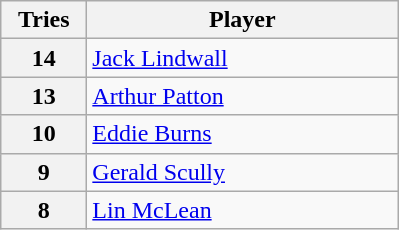<table class="wikitable" style="text-align:left;">
<tr>
<th width=50>Tries</th>
<th width=200>Player</th>
</tr>
<tr>
<th>14</th>
<td> <a href='#'>Jack Lindwall</a></td>
</tr>
<tr>
<th>13</th>
<td> <a href='#'>Arthur Patton</a></td>
</tr>
<tr>
<th>10</th>
<td> <a href='#'>Eddie Burns</a></td>
</tr>
<tr>
<th>9</th>
<td> <a href='#'>Gerald Scully</a></td>
</tr>
<tr>
<th>8</th>
<td> <a href='#'>Lin McLean</a></td>
</tr>
</table>
